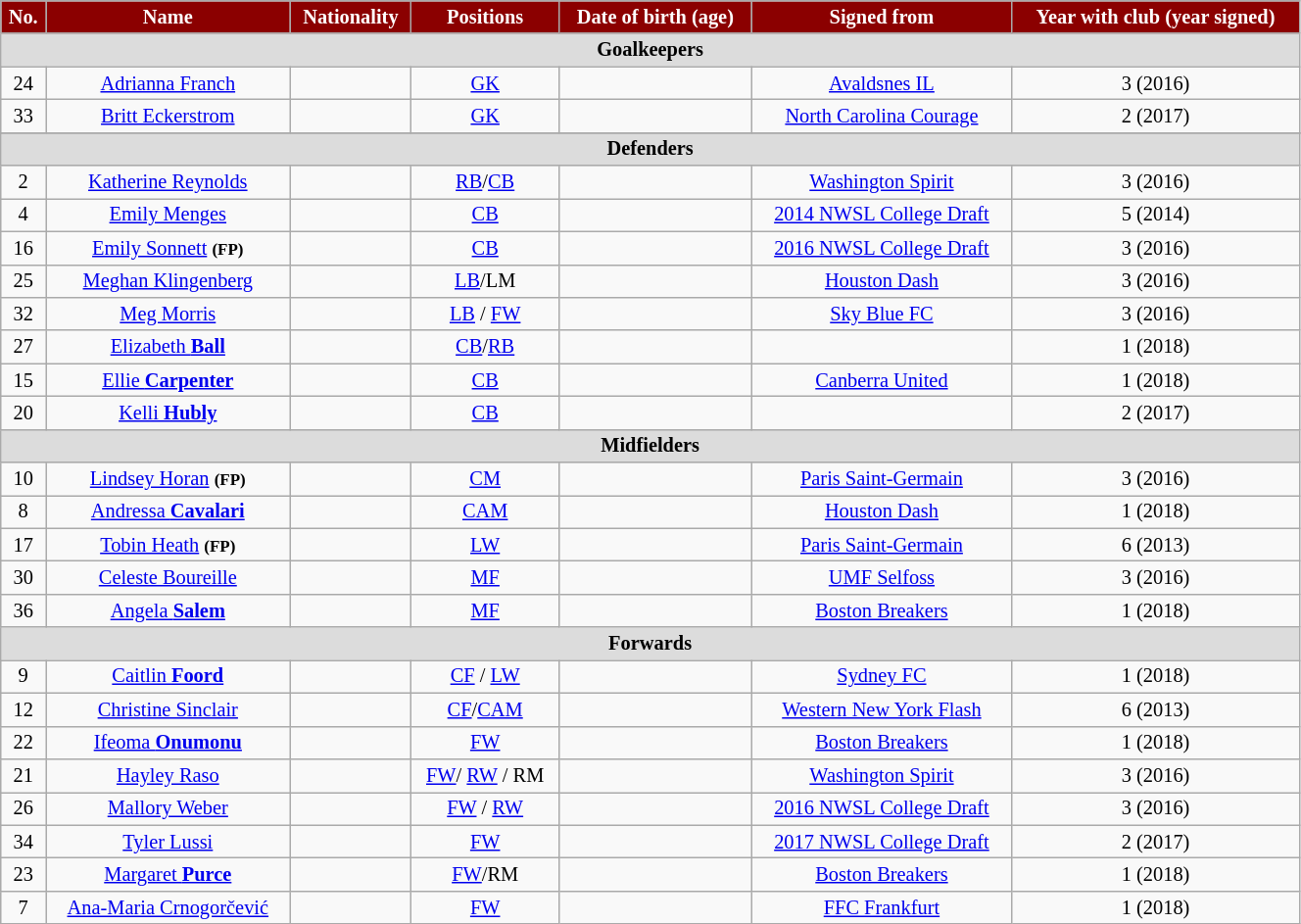<table class="wikitable sortable" style="text-align:center; font-size:85%; width:70%;">
<tr>
<th style="background:#8B0000; color:white; text-align:center;">No.</th>
<th style="background:#8B0000; color:white; text-align:center;">Name</th>
<th style="background:#8B0000; color:white; text-align:center;">Nationality</th>
<th style="background:#8B0000; color:white; text-align:center;">Positions</th>
<th style="background:#8B0000; color:white; text-align:center;">Date of birth (age)</th>
<th style="background:#8B0000; color:white; text-align:center;">Signed from</th>
<th style="background:#8B0000; color:white; text-align:center;">Year with club (year signed)</th>
</tr>
<tr>
<th colspan="7" style="background:#dcdcdc; text-align:center">Goalkeepers</th>
</tr>
<tr>
<td>24</td>
<td><a href='#'>Adrianna Franch</a></td>
<td></td>
<td><a href='#'>GK</a></td>
<td></td>
<td> <a href='#'>Avaldsnes IL</a></td>
<td>3 (2016)</td>
</tr>
<tr>
<td>33</td>
<td><a href='#'>Britt Eckerstrom</a></td>
<td></td>
<td><a href='#'>GK</a></td>
<td></td>
<td> <a href='#'>North Carolina Courage</a></td>
<td>2 (2017)</td>
</tr>
<tr>
</tr>
<tr>
<th colspan="7" style="background:#dcdcdc; text-align:center">Defenders</th>
</tr>
<tr>
<td>2</td>
<td><a href='#'>Katherine Reynolds</a></td>
<td></td>
<td><a href='#'>RB</a>/<a href='#'>CB</a></td>
<td></td>
<td> <a href='#'>Washington Spirit</a></td>
<td>3 (2016)</td>
</tr>
<tr>
<td>4</td>
<td><a href='#'>Emily Menges</a></td>
<td></td>
<td><a href='#'>CB</a></td>
<td></td>
<td><a href='#'>2014 NWSL College Draft</a></td>
<td>5 (2014)</td>
</tr>
<tr>
<td>16</td>
<td><a href='#'>Emily Sonnett</a> <small><strong>(FP)</strong></small></td>
<td></td>
<td><a href='#'>CB</a></td>
<td></td>
<td><a href='#'>2016 NWSL College Draft</a></td>
<td>3 (2016)</td>
</tr>
<tr>
<td>25</td>
<td><a href='#'>Meghan Klingenberg</a></td>
<td></td>
<td><a href='#'>LB</a>/LM</td>
<td></td>
<td> <a href='#'>Houston Dash</a></td>
<td>3 (2016)</td>
</tr>
<tr>
<td>32</td>
<td><a href='#'>Meg Morris</a></td>
<td></td>
<td><a href='#'>LB</a> / <a href='#'>FW</a></td>
<td></td>
<td> <a href='#'>Sky Blue FC</a></td>
<td>3 (2016)</td>
</tr>
<tr>
<td>27</td>
<td><a href='#'>Elizabeth <strong>Ball</strong></a></td>
<td></td>
<td><a href='#'>CB</a>/<a href='#'>RB</a></td>
<td></td>
<td></td>
<td>1 (2018)</td>
</tr>
<tr>
<td>15</td>
<td><a href='#'>Ellie <strong>Carpenter</strong></a></td>
<td></td>
<td><a href='#'>CB</a></td>
<td></td>
<td> <a href='#'>Canberra United</a></td>
<td>1 (2018)</td>
</tr>
<tr>
<td>20</td>
<td><a href='#'>Kelli <strong>Hubly</strong></a></td>
<td></td>
<td><a href='#'>CB</a></td>
<td></td>
<td></td>
<td>2 (2017)</td>
</tr>
<tr>
<th colspan="7" style="background:#dcdcdc; text-align:center">Midfielders</th>
</tr>
<tr>
<td>10</td>
<td><a href='#'>Lindsey Horan</a> <small><strong>(FP)</strong></small></td>
<td></td>
<td><a href='#'>CM</a></td>
<td></td>
<td> <a href='#'>Paris Saint-Germain</a></td>
<td>3 (2016)</td>
</tr>
<tr>
<td>8</td>
<td><a href='#'>Andressa <strong>Cavalari</strong></a></td>
<td></td>
<td><a href='#'>CAM</a></td>
<td></td>
<td> <a href='#'>Houston Dash</a></td>
<td>1 (2018)</td>
</tr>
<tr>
<td>17</td>
<td><a href='#'>Tobin Heath</a> <small><strong>(FP)</strong></small></td>
<td></td>
<td><a href='#'>LW</a></td>
<td></td>
<td> <a href='#'>Paris Saint-Germain</a></td>
<td>6 (2013)</td>
</tr>
<tr>
<td>30</td>
<td><a href='#'>Celeste Boureille</a></td>
<td></td>
<td><a href='#'>MF</a></td>
<td></td>
<td> <a href='#'>UMF Selfoss</a></td>
<td>3 (2016)</td>
</tr>
<tr>
<td>36</td>
<td><a href='#'>Angela <strong>Salem</strong></a></td>
<td></td>
<td><a href='#'>MF</a></td>
<td></td>
<td> <a href='#'>Boston Breakers</a></td>
<td>1 (2018)</td>
</tr>
<tr>
<th colspan="7" style="background:#dcdcdc; text-align:center">Forwards</th>
</tr>
<tr>
<td>9</td>
<td><a href='#'>Caitlin <strong>Foord</strong></a></td>
<td></td>
<td><a href='#'>CF</a> / <a href='#'>LW</a></td>
<td></td>
<td> <a href='#'>Sydney FC</a></td>
<td>1 (2018)</td>
</tr>
<tr>
<td>12</td>
<td><a href='#'>Christine Sinclair</a></td>
<td></td>
<td><a href='#'>CF</a>/<a href='#'>CAM</a></td>
<td></td>
<td> <a href='#'>Western New York Flash</a></td>
<td>6 (2013)</td>
</tr>
<tr>
<td>22</td>
<td><a href='#'>Ifeoma <strong>Onumonu</strong></a></td>
<td></td>
<td><a href='#'>FW</a></td>
<td></td>
<td> <a href='#'>Boston Breakers</a></td>
<td>1 (2018)</td>
</tr>
<tr>
<td>21</td>
<td><a href='#'>Hayley Raso</a></td>
<td></td>
<td><a href='#'>FW</a>/ <a href='#'>RW</a> / RM</td>
<td></td>
<td> <a href='#'>Washington Spirit</a></td>
<td>3 (2016)</td>
</tr>
<tr>
<td>26</td>
<td><a href='#'>Mallory Weber</a></td>
<td></td>
<td><a href='#'>FW</a> / <a href='#'>RW</a></td>
<td></td>
<td><a href='#'>2016 NWSL College Draft</a></td>
<td>3 (2016)</td>
</tr>
<tr>
<td>34</td>
<td><a href='#'>Tyler Lussi</a></td>
<td></td>
<td><a href='#'>FW</a></td>
<td></td>
<td><a href='#'>2017 NWSL College Draft</a></td>
<td>2 (2017)</td>
</tr>
<tr>
<td>23</td>
<td><a href='#'>Margaret <strong>Purce</strong></a></td>
<td></td>
<td><a href='#'>FW</a>/RM</td>
<td></td>
<td> <a href='#'>Boston Breakers</a></td>
<td>1 (2018)</td>
</tr>
<tr>
<td>7</td>
<td><a href='#'>Ana-Maria Crnogorčević</a></td>
<td></td>
<td><a href='#'>FW</a></td>
<td></td>
<td><a href='#'>FFC Frankfurt</a></td>
<td>1 (2018)</td>
</tr>
</table>
